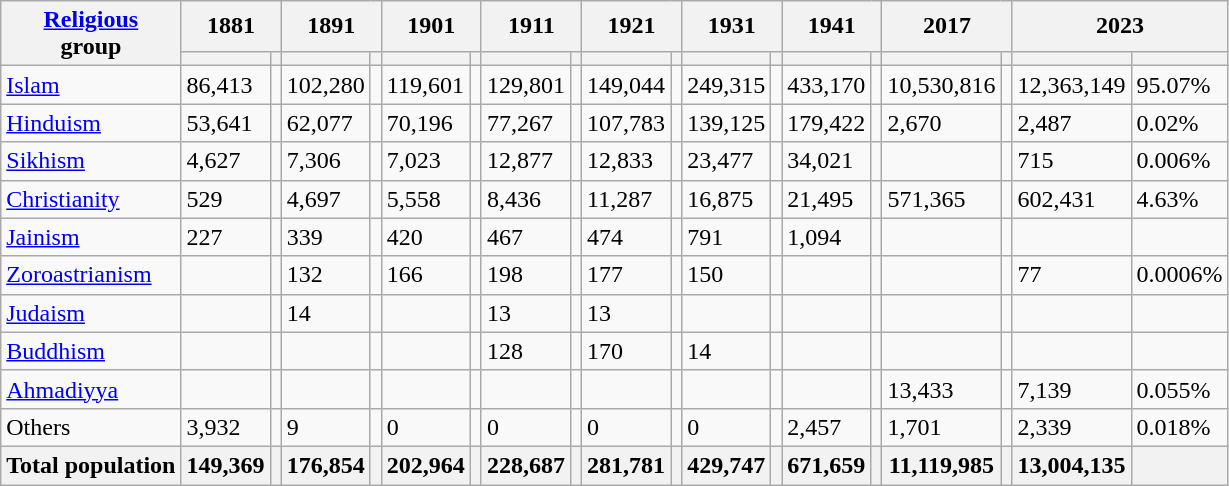<table class="wikitable collapsible sortable">
<tr>
<th rowspan="2"><a href='#'>Religious</a><br>group</th>
<th colspan="2">1881</th>
<th colspan="2">1891</th>
<th colspan="2">1901</th>
<th colspan="2">1911</th>
<th colspan="2">1921</th>
<th colspan="2">1931</th>
<th colspan="2">1941</th>
<th colspan="2">2017</th>
<th colspan="2">2023</th>
</tr>
<tr>
<th><a href='#'></a></th>
<th></th>
<th></th>
<th></th>
<th></th>
<th></th>
<th></th>
<th></th>
<th></th>
<th></th>
<th></th>
<th></th>
<th></th>
<th></th>
<th></th>
<th></th>
<th></th>
<th></th>
</tr>
<tr>
<td><a href='#'>Islam</a> </td>
<td>86,413</td>
<td></td>
<td>102,280</td>
<td></td>
<td>119,601</td>
<td></td>
<td>129,801</td>
<td></td>
<td>149,044</td>
<td></td>
<td>249,315</td>
<td></td>
<td>433,170</td>
<td></td>
<td>10,530,816</td>
<td></td>
<td>12,363,149</td>
<td>95.07%</td>
</tr>
<tr>
<td><a href='#'>Hinduism</a> </td>
<td>53,641</td>
<td></td>
<td>62,077</td>
<td></td>
<td>70,196</td>
<td></td>
<td>77,267</td>
<td></td>
<td>107,783</td>
<td></td>
<td>139,125</td>
<td></td>
<td>179,422</td>
<td></td>
<td>2,670</td>
<td></td>
<td>2,487</td>
<td>0.02%</td>
</tr>
<tr>
<td><a href='#'>Sikhism</a> </td>
<td>4,627</td>
<td></td>
<td>7,306</td>
<td></td>
<td>7,023</td>
<td></td>
<td>12,877</td>
<td></td>
<td>12,833</td>
<td></td>
<td>23,477</td>
<td></td>
<td>34,021</td>
<td></td>
<td></td>
<td></td>
<td>715</td>
<td>0.006%</td>
</tr>
<tr>
<td><a href='#'>Christianity</a> </td>
<td>529</td>
<td></td>
<td>4,697</td>
<td></td>
<td>5,558</td>
<td></td>
<td>8,436</td>
<td></td>
<td>11,287</td>
<td></td>
<td>16,875</td>
<td></td>
<td>21,495</td>
<td></td>
<td>571,365</td>
<td></td>
<td>602,431</td>
<td>4.63%</td>
</tr>
<tr>
<td><a href='#'>Jainism</a> </td>
<td>227</td>
<td></td>
<td>339</td>
<td></td>
<td>420</td>
<td></td>
<td>467</td>
<td></td>
<td>474</td>
<td></td>
<td>791</td>
<td></td>
<td>1,094</td>
<td></td>
<td></td>
<td></td>
<td></td>
</tr>
<tr>
<td><a href='#'>Zoroastrianism</a> </td>
<td></td>
<td></td>
<td>132</td>
<td></td>
<td>166</td>
<td></td>
<td>198</td>
<td></td>
<td>177</td>
<td></td>
<td>150</td>
<td></td>
<td></td>
<td></td>
<td></td>
<td></td>
<td>77</td>
<td>0.0006%</td>
</tr>
<tr>
<td><a href='#'>Judaism</a> </td>
<td></td>
<td></td>
<td>14</td>
<td></td>
<td></td>
<td></td>
<td>13</td>
<td></td>
<td>13</td>
<td></td>
<td></td>
<td></td>
<td></td>
<td></td>
<td></td>
<td></td>
<td></td>
<td></td>
</tr>
<tr>
<td><a href='#'>Buddhism</a> </td>
<td></td>
<td></td>
<td></td>
<td></td>
<td></td>
<td></td>
<td>128</td>
<td></td>
<td>170</td>
<td></td>
<td>14</td>
<td></td>
<td></td>
<td></td>
<td></td>
<td></td>
<td></td>
<td></td>
</tr>
<tr>
<td><a href='#'>Ahmadiyya</a> </td>
<td></td>
<td></td>
<td></td>
<td></td>
<td></td>
<td></td>
<td></td>
<td></td>
<td></td>
<td></td>
<td></td>
<td></td>
<td></td>
<td></td>
<td>13,433</td>
<td></td>
<td>7,139</td>
<td>0.055%</td>
</tr>
<tr>
<td>Others</td>
<td>3,932</td>
<td></td>
<td>9</td>
<td></td>
<td>0</td>
<td></td>
<td>0</td>
<td></td>
<td>0</td>
<td></td>
<td>0</td>
<td></td>
<td>2,457</td>
<td></td>
<td>1,701</td>
<td></td>
<td>2,339</td>
<td>0.018%</td>
</tr>
<tr>
<th>Total population</th>
<th>149,369</th>
<th></th>
<th>176,854</th>
<th></th>
<th>202,964</th>
<th></th>
<th>228,687</th>
<th></th>
<th>281,781</th>
<th></th>
<th>429,747</th>
<th></th>
<th>671,659</th>
<th></th>
<th>11,119,985</th>
<th></th>
<th>13,004,135</th>
<th></th>
</tr>
</table>
